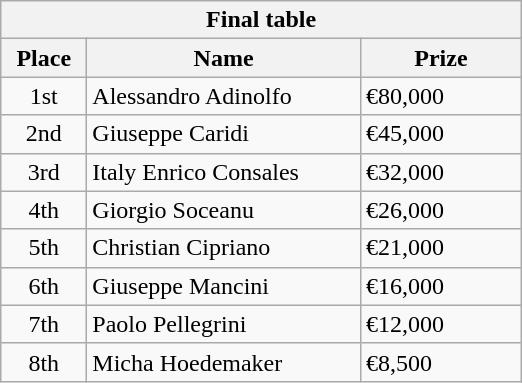<table class="wikitable">
<tr>
<th colspan="3">Final table</th>
</tr>
<tr>
<th style="width:50px;">Place</th>
<th style="width:175px;">Name</th>
<th style="width:100px;">Prize</th>
</tr>
<tr>
<td style="text-align:center;">1st</td>
<td> Alessandro Adinolfo</td>
<td>€80,000</td>
</tr>
<tr>
<td style="text-align:center;">2nd</td>
<td> Giuseppe Caridi</td>
<td>€45,000</td>
</tr>
<tr>
<td style="text-align:center;">3rd</td>
<td> Italy	Enrico Consales</td>
<td>€32,000</td>
</tr>
<tr>
<td style="text-align:center;">4th</td>
<td> Giorgio Soceanu</td>
<td>€26,000</td>
</tr>
<tr>
<td style="text-align:center;">5th</td>
<td> Christian Cipriano</td>
<td>€21,000</td>
</tr>
<tr>
<td style="text-align:center;">6th</td>
<td> Giuseppe Mancini</td>
<td>€16,000</td>
</tr>
<tr>
<td style="text-align:center;">7th</td>
<td> Paolo Pellegrini</td>
<td>€12,000</td>
</tr>
<tr>
<td style="text-align:center;">8th</td>
<td> Micha Hoedemaker</td>
<td>€8,500</td>
</tr>
</table>
